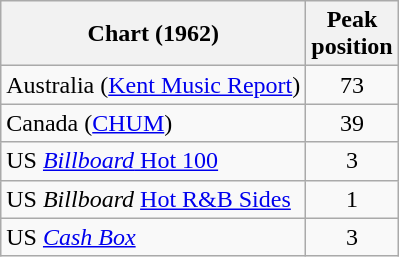<table class="wikitable sortable">
<tr>
<th>Chart (1962)</th>
<th>Peak<br>position</th>
</tr>
<tr>
<td>Australia (<a href='#'>Kent Music Report</a>)</td>
<td align="center">73</td>
</tr>
<tr>
<td>Canada (<a href='#'>CHUM</a>)</td>
<td align="center">39</td>
</tr>
<tr>
<td>US <a href='#'><em>Billboard</em> Hot 100</a></td>
<td align="center">3</td>
</tr>
<tr>
<td>US <em>Billboard</em> <a href='#'>Hot R&B Sides</a></td>
<td align="center">1</td>
</tr>
<tr>
<td>US <em><a href='#'>Cash Box</a></em></td>
<td align="center">3</td>
</tr>
</table>
